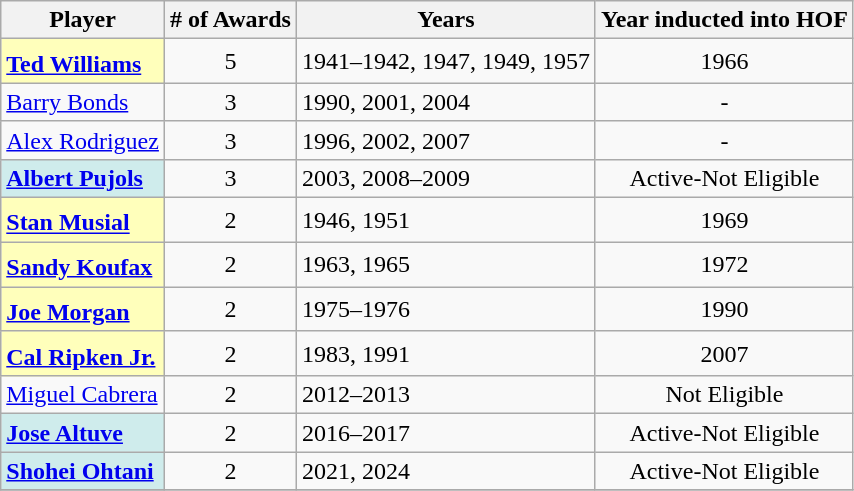<table class="wikitable sortable">
<tr>
<th>Player</th>
<th># of Awards</th>
<th>Years</th>
<th>Year inducted into HOF</th>
</tr>
<tr>
<th scope="row" style="text-align:left; background-color: #ffffbb"><a href='#'>Ted Williams</a> <sup></sup></th>
<td style="text-align:center;">5</td>
<td>1941–1942, 1947, 1949, 1957</td>
<td style="text-align:center;">1966</td>
</tr>
<tr>
<td><a href='#'>Barry Bonds</a></td>
<td style="text-align:center;">3</td>
<td>1990, 2001, 2004</td>
<td style="text-align:center;">-</td>
</tr>
<tr>
<td><a href='#'>Alex Rodriguez</a></td>
<td style="text-align:center;">3</td>
<td>1996, 2002, 2007</td>
<td style="text-align:center;">-</td>
</tr>
<tr>
<th scope="row" style="text-align:left; background:#cfecec;"><a href='#'>Albert Pujols</a></th>
<td style="text-align:center;">3</td>
<td>2003, 2008–2009</td>
<td style="text-align:center;">Active-Not Eligible</td>
</tr>
<tr>
<th scope="row" style="text-align:left; background-color: #ffffbb"><a href='#'>Stan Musial</a> <sup></sup></th>
<td style="text-align:center;">2</td>
<td>1946, 1951</td>
<td style="text-align:center;">1969</td>
</tr>
<tr>
<th scope="row" style="text-align:left; background-color: #ffffbb"><a href='#'>Sandy Koufax</a> <sup></sup></th>
<td style="text-align:center;">2</td>
<td>1963, 1965</td>
<td style="text-align:center;">1972</td>
</tr>
<tr>
<th scope="row" style="text-align:left; background-color: #ffffbb"><a href='#'>Joe Morgan</a> <sup></sup></th>
<td style="text-align:center;">2</td>
<td>1975–1976</td>
<td style="text-align:center;">1990</td>
</tr>
<tr>
<th scope="row" style="text-align:left; background-color: #ffffbb"><a href='#'>Cal Ripken Jr.</a> <sup></sup></th>
<td style="text-align:center;">2</td>
<td>1983, 1991</td>
<td style="text-align:center;">2007</td>
</tr>
<tr>
<td><a href='#'>Miguel Cabrera</a></td>
<td style="text-align:center;">2</td>
<td>2012–2013</td>
<td style="text-align:center;">Not Eligible</td>
</tr>
<tr>
<th scope="row" style="text-align:left; background:#cfecec;"><a href='#'>Jose Altuve</a></th>
<td style="text-align:center;">2</td>
<td>2016–2017</td>
<td style="text-align:center;">Active-Not Eligible</td>
</tr>
<tr>
<th scope="row" style="text-align:left; background:#cfecec;"><a href='#'>Shohei Ohtani</a></th>
<td style="text-align:center;">2</td>
<td>2021, 2024</td>
<td style="text-align:center;">Active-Not Eligible</td>
</tr>
<tr>
</tr>
</table>
